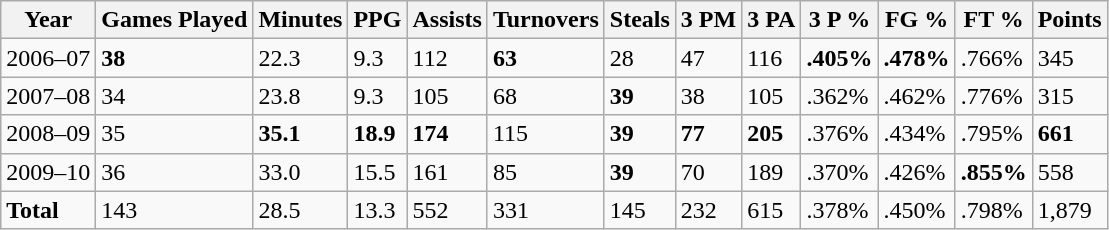<table class="wikitable">
<tr>
<th>Year</th>
<th>Games Played</th>
<th>Minutes</th>
<th>PPG</th>
<th>Assists</th>
<th>Turnovers</th>
<th>Steals</th>
<th>3 PM</th>
<th>3 PA</th>
<th>3 P %</th>
<th>FG %</th>
<th>FT %</th>
<th>Points</th>
</tr>
<tr>
<td>2006–07</td>
<td><strong>38</strong></td>
<td>22.3</td>
<td>9.3</td>
<td>112</td>
<td><strong>63</strong></td>
<td>28</td>
<td>47</td>
<td>116</td>
<td><strong>.405%</strong></td>
<td><strong>.478%</strong></td>
<td>.766%</td>
<td>345</td>
</tr>
<tr>
<td>2007–08</td>
<td>34</td>
<td>23.8</td>
<td>9.3</td>
<td>105</td>
<td>68</td>
<td><strong>39</strong></td>
<td>38</td>
<td>105</td>
<td>.362%</td>
<td>.462%</td>
<td>.776%</td>
<td>315</td>
</tr>
<tr>
<td>2008–09</td>
<td>35</td>
<td><strong>35.1</strong></td>
<td><strong>18.9</strong></td>
<td><strong>174</strong></td>
<td>115</td>
<td><strong>39</strong></td>
<td><strong>77</strong></td>
<td><strong>205</strong></td>
<td>.376%</td>
<td>.434%</td>
<td>.795%</td>
<td><strong>661</strong></td>
</tr>
<tr>
<td>2009–10</td>
<td>36</td>
<td>33.0</td>
<td>15.5</td>
<td>161</td>
<td>85</td>
<td><strong>39</strong></td>
<td>70</td>
<td>189</td>
<td>.370%</td>
<td>.426%</td>
<td><strong>.855%</strong></td>
<td>558</td>
</tr>
<tr>
<td><strong>Total</strong></td>
<td>143</td>
<td>28.5</td>
<td>13.3</td>
<td>552</td>
<td>331</td>
<td>145</td>
<td>232</td>
<td>615</td>
<td>.378%</td>
<td>.450%</td>
<td>.798%</td>
<td>1,879</td>
</tr>
</table>
